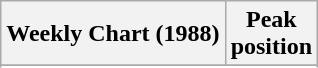<table class="wikitable sortable">
<tr>
<th scope="col">Weekly Chart (1988)</th>
<th scope="col">Peak<br>position</th>
</tr>
<tr>
</tr>
<tr>
</tr>
<tr>
</tr>
</table>
